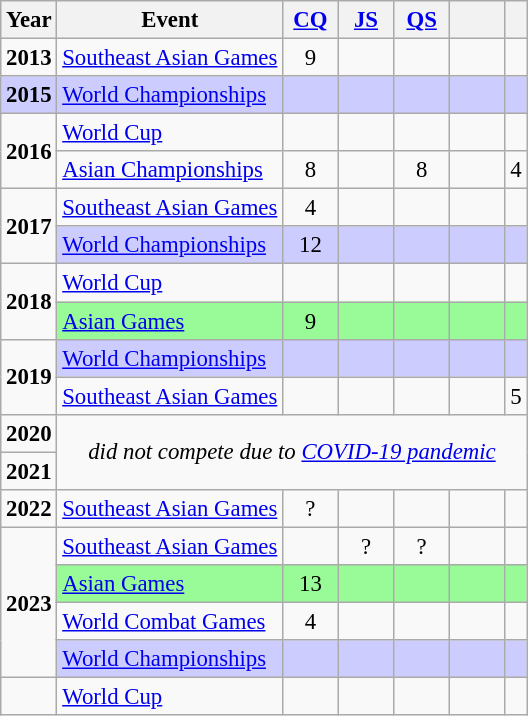<table class="wikitable" style="text-align:center; font-size:95%;">
<tr>
<th align="center">Year</th>
<th align="center">Event</th>
<th style="width:30px;"><a href='#'>CQ</a></th>
<th style="width:30px;"><a href='#'>JS</a></th>
<th style="width:30px;"><a href='#'>QS</a></th>
<th style="width:30px;"></th>
<th></th>
</tr>
<tr>
<td><strong>2013</strong></td>
<td align="left"><a href='#'>Southeast Asian Games</a></td>
<td>9</td>
<td></td>
<td></td>
<td></td>
<td></td>
</tr>
<tr style="background:#ccf">
<td><strong>2015</strong></td>
<td align="left"><a href='#'>World Championships</a></td>
<td></td>
<td></td>
<td></td>
<td></td>
<td></td>
</tr>
<tr>
<td rowspan="2"><strong>2016</strong></td>
<td align="left"><a href='#'>World Cup</a></td>
<td></td>
<td></td>
<td></td>
<td></td>
<td></td>
</tr>
<tr>
<td align="left"><a href='#'>Asian Championships</a></td>
<td>8</td>
<td></td>
<td>8</td>
<td></td>
<td>4</td>
</tr>
<tr>
<td rowspan="2"><strong>2017</strong></td>
<td align="left"><a href='#'>Southeast Asian Games</a></td>
<td>4</td>
<td></td>
<td></td>
<td></td>
<td></td>
</tr>
<tr>
<td style="background:#ccf;" align="left"><a href='#'>World Championships</a></td>
<td style="background:#ccf">12</td>
<td style="background:#ccf"></td>
<td style="background:#ccf"></td>
<td style="background:#ccf"></td>
<td style="background:#ccf"></td>
</tr>
<tr>
<td rowspan="2"><strong>2018</strong></td>
<td align="left"><a href='#'>World Cup</a></td>
<td></td>
<td></td>
<td></td>
<td></td>
<td></td>
</tr>
<tr style="background:#98fb98">
<td align="left"><a href='#'>Asian Games</a></td>
<td>9</td>
<td></td>
<td></td>
<td></td>
<td></td>
</tr>
<tr>
<td rowspan="2"><strong>2019</strong></td>
<td style="background:#ccf;" align="left"><a href='#'>World Championships</a></td>
<td style="background:#ccf"></td>
<td style="background:#ccf"></td>
<td style="background:#ccf"></td>
<td style="background:#ccf"></td>
<td style="background:#ccf"></td>
</tr>
<tr>
<td align="left"><a href='#'>Southeast Asian Games</a></td>
<td></td>
<td></td>
<td></td>
<td></td>
<td>5</td>
</tr>
<tr>
<td><strong>2020</strong></td>
<td colspan="6" rowspan="2"><em>did not compete due to <a href='#'>COVID-19 pandemic</a></em></td>
</tr>
<tr>
<td><strong>2021</strong></td>
</tr>
<tr>
<td><strong>2022</strong></td>
<td align="left"><a href='#'>Southeast Asian Games</a></td>
<td>?</td>
<td></td>
<td></td>
<td></td>
<td></td>
</tr>
<tr>
<td rowspan="4"><strong>2023</strong></td>
<td align="left"><a href='#'>Southeast Asian Games</a></td>
<td></td>
<td>?</td>
<td>?</td>
<td></td>
<td></td>
</tr>
<tr style="background:#98fb98">
<td align="left"><a href='#'>Asian Games</a></td>
<td>13</td>
<td></td>
<td></td>
<td></td>
<td></td>
</tr>
<tr>
<td align="left"><a href='#'>World Combat Games</a></td>
<td>4</td>
<td></td>
<td></td>
<td></td>
<td></td>
</tr>
<tr style="background:#ccf">
<td align="left"><a href='#'>World Championships</a></td>
<td></td>
<td></td>
<td></td>
<td></td>
<td></td>
</tr>
<tr>
<td></td>
<td align="left"><a href='#'>World Cup</a></td>
<td></td>
<td></td>
<td></td>
<td></td>
<td></td>
</tr>
</table>
